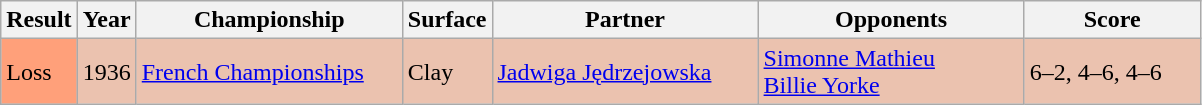<table class="sortable wikitable">
<tr>
<th style="width:40px">Result</th>
<th style="width:30px">Year</th>
<th style="width:170px">Championship</th>
<th style="width:50px">Surface</th>
<th style="width:170px">Partner</th>
<th style="width:170px">Opponents</th>
<th style="width:110px" class="unsortable">Score</th>
</tr>
<tr style="background:#ebc2af;">
<td style="background:#ffa07a;">Loss</td>
<td>1936</td>
<td><a href='#'>French Championships</a></td>
<td>Clay</td>
<td> <a href='#'>Jadwiga Jędrzejowska</a></td>
<td> <a href='#'>Simonne Mathieu</a> <br>  <a href='#'>Billie Yorke</a></td>
<td>6–2, 4–6, 4–6</td>
</tr>
</table>
